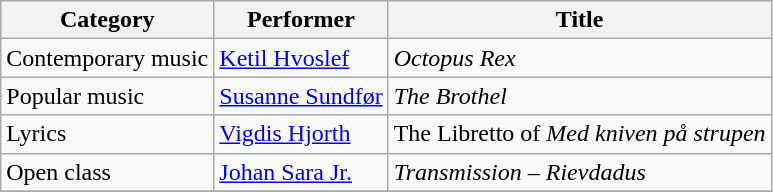<table class="wikitable">
<tr>
<th>Category</th>
<th>Performer</th>
<th>Title</th>
</tr>
<tr -->
<td>Contemporary music</td>
<td><a href='#'>Ketil Hvoslef</a></td>
<td><em>Octopus Rex </em></td>
</tr>
<tr -->
<td>Popular music</td>
<td><a href='#'>Susanne Sundfør</a></td>
<td><em>The Brothel</em></td>
</tr>
<tr -->
<td>Lyrics</td>
<td><a href='#'>Vigdis Hjorth</a></td>
<td>The Libretto of <em>Med kniven på strupen</em></td>
</tr>
<tr -->
<td>Open class</td>
<td><a href='#'>Johan Sara Jr.</a></td>
<td><em>Transmission – Rievdadus</em></td>
</tr>
<tr -->
</tr>
</table>
